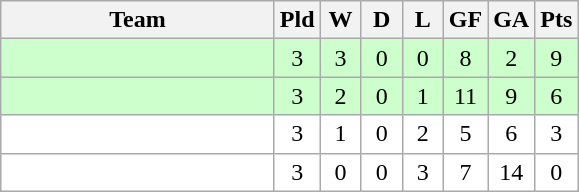<table class="wikitable" style="text-align: center;">
<tr>
<th width="175">Team</th>
<th width="20">Pld</th>
<th width="20">W</th>
<th width="20">D</th>
<th width="20">L</th>
<th width="20">GF</th>
<th width="20">GA</th>
<th width="20">Pts</th>
</tr>
<tr bgcolor="#ccffcc">
<td style="text-align:left;"></td>
<td>3</td>
<td>3</td>
<td>0</td>
<td>0</td>
<td>8</td>
<td>2</td>
<td>9</td>
</tr>
<tr align=center style="background:#ccffcc;">
<td style="text-align:left;"></td>
<td>3</td>
<td>2</td>
<td>0</td>
<td>1</td>
<td>11</td>
<td>9</td>
<td>6</td>
</tr>
<tr align=center style="background:#ffffff;">
<td style="text-align:left;"></td>
<td>3</td>
<td>1</td>
<td>0</td>
<td>2</td>
<td>5</td>
<td>6</td>
<td>3</td>
</tr>
<tr align=center style="background:#ffffff;">
<td style="text-align:left;"></td>
<td>3</td>
<td>0</td>
<td>0</td>
<td>3</td>
<td>7</td>
<td>14</td>
<td>0</td>
</tr>
</table>
